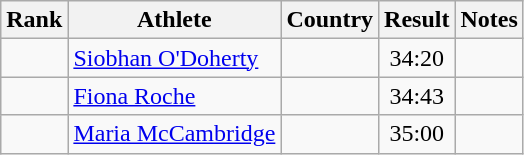<table class="wikitable sortable" style=text-align:center>
<tr>
<th>Rank</th>
<th>Athlete</th>
<th>Country</th>
<th>Result</th>
<th>Notes</th>
</tr>
<tr>
<td></td>
<td align=left><a href='#'>Siobhan O'Doherty</a></td>
<td align=left></td>
<td>34:20</td>
<td></td>
</tr>
<tr>
<td></td>
<td align=left><a href='#'>Fiona Roche</a></td>
<td align=left></td>
<td>34:43</td>
<td></td>
</tr>
<tr>
<td></td>
<td align=left><a href='#'>Maria McCambridge</a></td>
<td align=left></td>
<td>35:00</td>
<td></td>
</tr>
</table>
